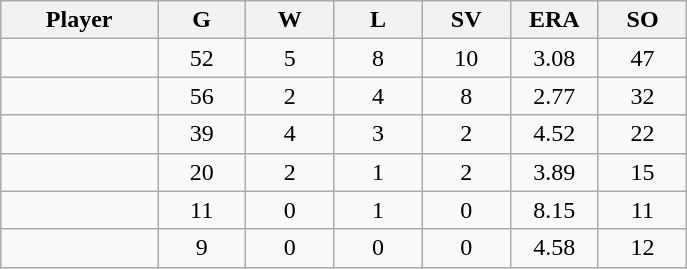<table class="wikitable sortable">
<tr>
<th bgcolor="#DDDDFF" width="16%">Player</th>
<th bgcolor="#DDDDFF" width="9%">G</th>
<th bgcolor="#DDDDFF" width="9%">W</th>
<th bgcolor="#DDDDFF" width="9%">L</th>
<th bgcolor="#DDDDFF" width="9%">SV</th>
<th bgcolor="#DDDDFF" width="9%">ERA</th>
<th bgcolor="#DDDDFF" width="9%">SO</th>
</tr>
<tr align="center">
<td></td>
<td>52</td>
<td>5</td>
<td>8</td>
<td>10</td>
<td>3.08</td>
<td>47</td>
</tr>
<tr align=center>
<td></td>
<td>56</td>
<td>2</td>
<td>4</td>
<td>8</td>
<td>2.77</td>
<td>32</td>
</tr>
<tr align="center">
<td></td>
<td>39</td>
<td>4</td>
<td>3</td>
<td>2</td>
<td>4.52</td>
<td>22</td>
</tr>
<tr align="center">
<td></td>
<td>20</td>
<td>2</td>
<td>1</td>
<td>2</td>
<td>3.89</td>
<td>15</td>
</tr>
<tr align="center">
<td></td>
<td>11</td>
<td>0</td>
<td>1</td>
<td>0</td>
<td>8.15</td>
<td>11</td>
</tr>
<tr align="center">
<td></td>
<td>9</td>
<td>0</td>
<td>0</td>
<td>0</td>
<td>4.58</td>
<td>12</td>
</tr>
</table>
